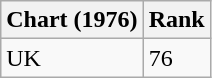<table class="wikitable sortable">
<tr>
<th>Chart (1976)</th>
<th>Rank</th>
</tr>
<tr>
<td>UK</td>
<td>76</td>
</tr>
</table>
